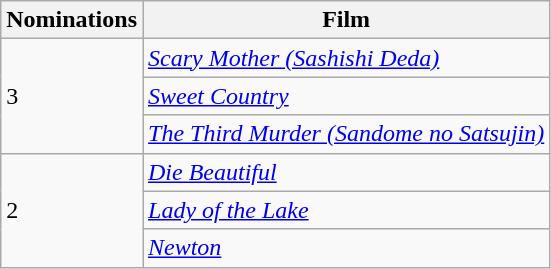<table class="wikitable">
<tr>
<th>Nominations</th>
<th>Film</th>
</tr>
<tr>
<td rowspan="3">3</td>
<td><em><a href='#'>Scary Mother (Sashishi Deda)</a></em></td>
</tr>
<tr>
<td><em><a href='#'>Sweet Country</a></em></td>
</tr>
<tr>
<td><a href='#'><em>The Third Murder (Sandome no Satsujin)</em></a></td>
</tr>
<tr>
<td rowspan="3">2</td>
<td><em><a href='#'>Die Beautiful</a></em></td>
</tr>
<tr>
<td><em><a href='#'>Lady of the Lake</a></em></td>
</tr>
<tr>
<td><em><a href='#'>Newton</a></em></td>
</tr>
</table>
